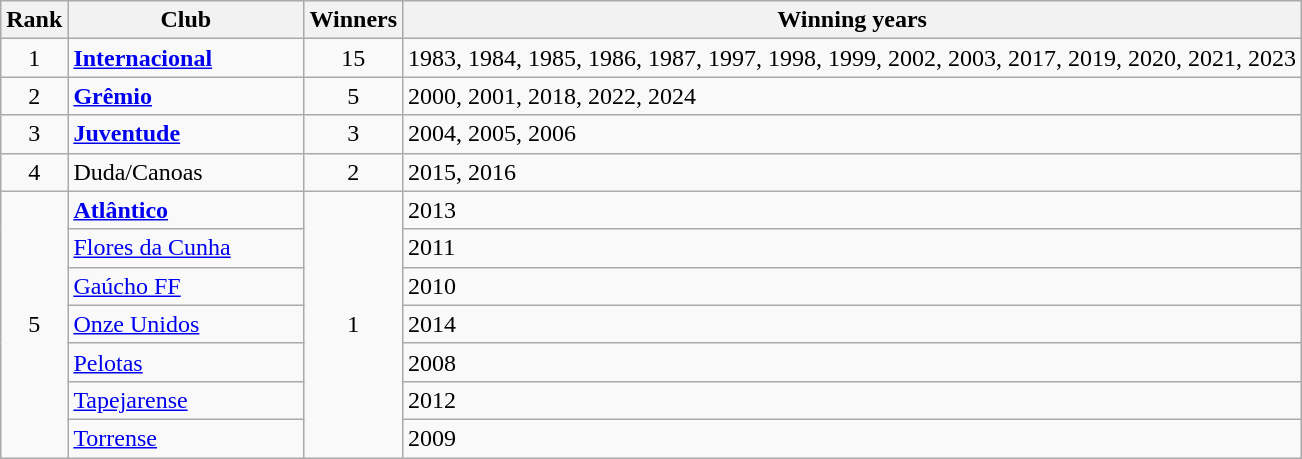<table class="wikitable sortable">
<tr>
<th>Rank</th>
<th style="width:150px">Club</th>
<th>Winners</th>
<th>Winning years</th>
</tr>
<tr>
<td align=center>1</td>
<td><strong><a href='#'>Internacional</a> </strong></td>
<td align=center>15</td>
<td>1983, 1984, 1985, 1986, 1987, 1997, 1998, 1999, 2002, 2003, 2017, 2019, 2020, 2021, 2023</td>
</tr>
<tr>
<td align=center>2</td>
<td><strong><a href='#'>Grêmio</a></strong></td>
<td align=center>5</td>
<td>2000, 2001, 2018, 2022, 2024</td>
</tr>
<tr>
<td align=center>3</td>
<td><strong><a href='#'>Juventude</a></strong></td>
<td align=center>3</td>
<td>2004, 2005, 2006</td>
</tr>
<tr>
<td align=center>4</td>
<td>Duda/Canoas</td>
<td align=center>2</td>
<td>2015, 2016</td>
</tr>
<tr>
<td rowspan=7 align=center>5</td>
<td><strong><a href='#'>Atlântico</a></strong></td>
<td rowspan=7 align=center>1</td>
<td>2013</td>
</tr>
<tr>
<td><a href='#'>Flores da Cunha</a></td>
<td>2011</td>
</tr>
<tr>
<td><a href='#'>Gaúcho FF</a></td>
<td>2010</td>
</tr>
<tr>
<td><a href='#'>Onze Unidos</a></td>
<td>2014</td>
</tr>
<tr>
<td><a href='#'>Pelotas</a></td>
<td>2008</td>
</tr>
<tr>
<td><a href='#'>Tapejarense</a></td>
<td>2012</td>
</tr>
<tr>
<td><a href='#'>Torrense</a></td>
<td>2009</td>
</tr>
</table>
